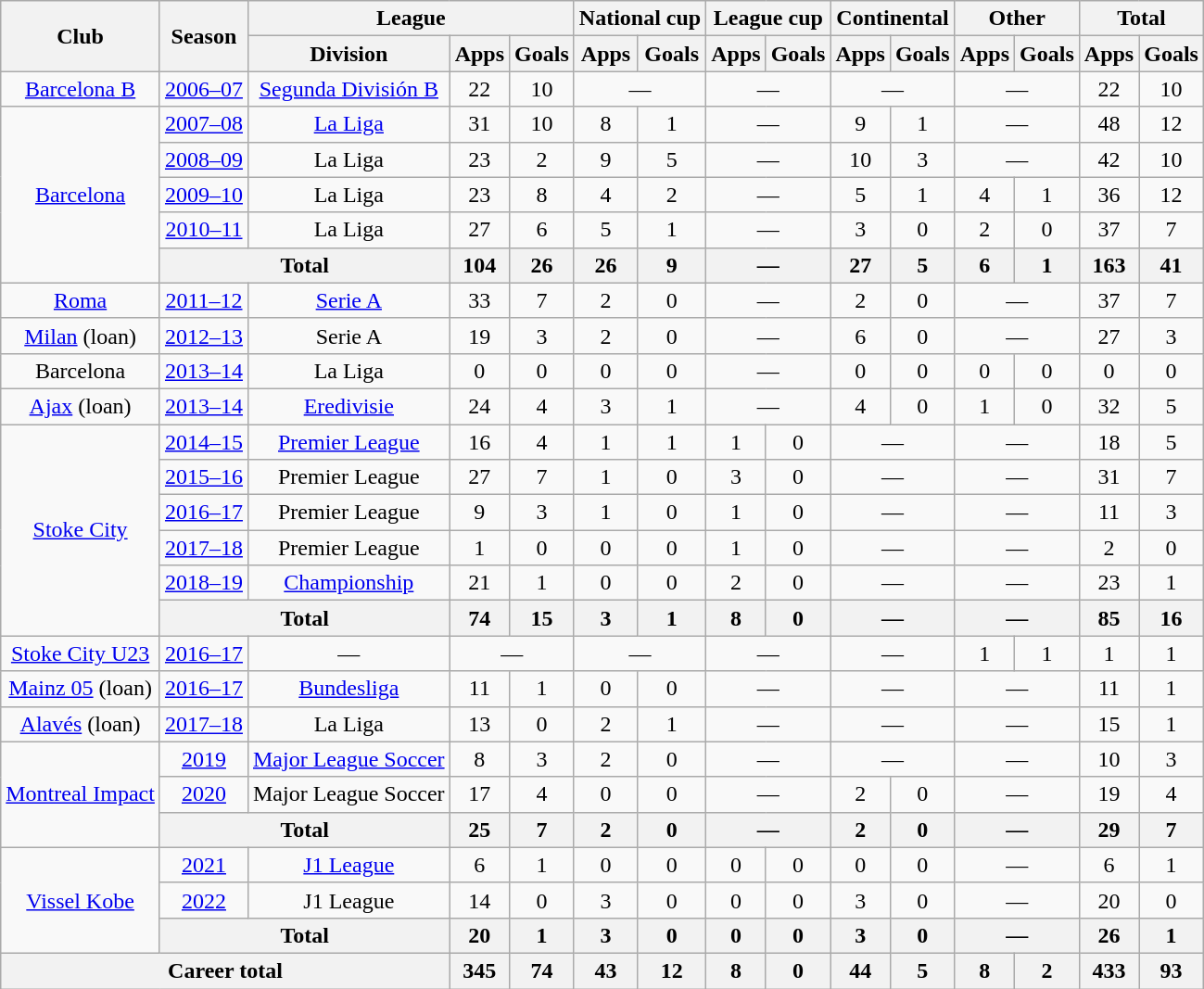<table class="wikitable" style="text-align:center">
<tr>
<th rowspan="2">Club</th>
<th rowspan="2">Season</th>
<th colspan="3">League</th>
<th colspan="2">National cup</th>
<th colspan="2">League cup</th>
<th colspan="2">Continental</th>
<th colspan="2">Other</th>
<th colspan="2">Total</th>
</tr>
<tr>
<th>Division</th>
<th>Apps</th>
<th>Goals</th>
<th>Apps</th>
<th>Goals</th>
<th>Apps</th>
<th>Goals</th>
<th>Apps</th>
<th>Goals</th>
<th>Apps</th>
<th>Goals</th>
<th>Apps</th>
<th>Goals</th>
</tr>
<tr>
<td><a href='#'>Barcelona B</a></td>
<td><a href='#'>2006–07</a></td>
<td><a href='#'>Segunda División B</a></td>
<td>22</td>
<td>10</td>
<td colspan="2">—</td>
<td colspan="2">—</td>
<td colspan="2">—</td>
<td colspan="2">—</td>
<td>22</td>
<td>10</td>
</tr>
<tr>
<td rowspan="5"><a href='#'>Barcelona</a></td>
<td><a href='#'>2007–08</a></td>
<td><a href='#'>La Liga</a></td>
<td>31</td>
<td>10</td>
<td>8</td>
<td>1</td>
<td colspan="2">—</td>
<td>9</td>
<td>1</td>
<td colspan="2">—</td>
<td>48</td>
<td>12</td>
</tr>
<tr>
<td><a href='#'>2008–09</a></td>
<td>La Liga</td>
<td>23</td>
<td>2</td>
<td>9</td>
<td>5</td>
<td colspan="2">—</td>
<td>10</td>
<td>3</td>
<td colspan="2">—</td>
<td>42</td>
<td>10</td>
</tr>
<tr>
<td><a href='#'>2009–10</a></td>
<td>La Liga</td>
<td>23</td>
<td>8</td>
<td>4</td>
<td>2</td>
<td colspan="2">—</td>
<td>5</td>
<td>1</td>
<td>4</td>
<td>1</td>
<td>36</td>
<td>12</td>
</tr>
<tr>
<td><a href='#'>2010–11</a></td>
<td>La Liga</td>
<td>27</td>
<td>6</td>
<td>5</td>
<td>1</td>
<td colspan="2">—</td>
<td>3</td>
<td>0</td>
<td>2</td>
<td>0</td>
<td>37</td>
<td>7</td>
</tr>
<tr>
<th colspan="2">Total</th>
<th>104</th>
<th>26</th>
<th>26</th>
<th>9</th>
<th colspan="2">—</th>
<th>27</th>
<th>5</th>
<th>6</th>
<th>1</th>
<th>163</th>
<th>41</th>
</tr>
<tr>
<td><a href='#'>Roma</a></td>
<td><a href='#'>2011–12</a></td>
<td><a href='#'>Serie A</a></td>
<td>33</td>
<td>7</td>
<td>2</td>
<td>0</td>
<td colspan="2">—</td>
<td>2</td>
<td>0</td>
<td colspan="2">—</td>
<td>37</td>
<td>7</td>
</tr>
<tr>
<td><a href='#'>Milan</a> (loan)</td>
<td><a href='#'>2012–13</a></td>
<td>Serie A</td>
<td>19</td>
<td>3</td>
<td>2</td>
<td>0</td>
<td colspan="2">—</td>
<td>6</td>
<td>0</td>
<td colspan="2">—</td>
<td>27</td>
<td>3</td>
</tr>
<tr>
<td>Barcelona</td>
<td><a href='#'>2013–14</a></td>
<td>La Liga</td>
<td>0</td>
<td>0</td>
<td>0</td>
<td>0</td>
<td colspan="2">—</td>
<td>0</td>
<td>0</td>
<td>0</td>
<td>0</td>
<td>0</td>
<td>0</td>
</tr>
<tr>
<td><a href='#'>Ajax</a> (loan)</td>
<td><a href='#'>2013–14</a></td>
<td><a href='#'>Eredivisie</a></td>
<td>24</td>
<td>4</td>
<td>3</td>
<td>1</td>
<td colspan="2">—</td>
<td>4</td>
<td>0</td>
<td>1</td>
<td>0</td>
<td>32</td>
<td>5</td>
</tr>
<tr>
<td rowspan="6"><a href='#'>Stoke City</a></td>
<td><a href='#'>2014–15</a></td>
<td><a href='#'>Premier League</a></td>
<td>16</td>
<td>4</td>
<td>1</td>
<td>1</td>
<td>1</td>
<td>0</td>
<td colspan="2">—</td>
<td colspan="2">—</td>
<td>18</td>
<td>5</td>
</tr>
<tr>
<td><a href='#'>2015–16</a></td>
<td>Premier League</td>
<td>27</td>
<td>7</td>
<td>1</td>
<td>0</td>
<td>3</td>
<td>0</td>
<td colspan="2">—</td>
<td colspan="2">—</td>
<td>31</td>
<td>7</td>
</tr>
<tr>
<td><a href='#'>2016–17</a></td>
<td>Premier League</td>
<td>9</td>
<td>3</td>
<td>1</td>
<td>0</td>
<td>1</td>
<td>0</td>
<td colspan="2">—</td>
<td colspan="2">—</td>
<td>11</td>
<td>3</td>
</tr>
<tr>
<td><a href='#'>2017–18</a></td>
<td>Premier League</td>
<td>1</td>
<td>0</td>
<td>0</td>
<td>0</td>
<td>1</td>
<td>0</td>
<td colspan="2">—</td>
<td colspan="2">—</td>
<td>2</td>
<td>0</td>
</tr>
<tr>
<td><a href='#'>2018–19</a></td>
<td><a href='#'>Championship</a></td>
<td>21</td>
<td>1</td>
<td>0</td>
<td>0</td>
<td>2</td>
<td>0</td>
<td colspan="2">—</td>
<td colspan="2">—</td>
<td>23</td>
<td>1</td>
</tr>
<tr>
<th colspan="2">Total</th>
<th>74</th>
<th>15</th>
<th>3</th>
<th>1</th>
<th>8</th>
<th>0</th>
<th colspan="2">—</th>
<th colspan="2">—</th>
<th>85</th>
<th>16</th>
</tr>
<tr>
<td><a href='#'>Stoke City U23</a></td>
<td><a href='#'>2016–17</a></td>
<td colspan=1>—</td>
<td colspan="2">—</td>
<td colspan="2">—</td>
<td colspan="2">—</td>
<td colspan="2">—</td>
<td>1</td>
<td>1</td>
<td>1</td>
<td>1</td>
</tr>
<tr>
<td><a href='#'>Mainz 05</a> (loan)</td>
<td><a href='#'>2016–17</a></td>
<td><a href='#'>Bundesliga</a></td>
<td>11</td>
<td>1</td>
<td>0</td>
<td>0</td>
<td colspan="2">—</td>
<td colspan="2">—</td>
<td colspan="2">—</td>
<td>11</td>
<td>1</td>
</tr>
<tr>
<td><a href='#'>Alavés</a> (loan)</td>
<td><a href='#'>2017–18</a></td>
<td>La Liga</td>
<td>13</td>
<td>0</td>
<td>2</td>
<td>1</td>
<td colspan="2">—</td>
<td colspan="2">—</td>
<td colspan="2">—</td>
<td>15</td>
<td>1</td>
</tr>
<tr>
<td rowspan="3"><a href='#'>Montreal Impact</a></td>
<td><a href='#'>2019</a></td>
<td><a href='#'>Major League Soccer</a></td>
<td>8</td>
<td>3</td>
<td>2</td>
<td>0</td>
<td colspan="2">—</td>
<td colspan="2">—</td>
<td colspan="2">—</td>
<td>10</td>
<td>3</td>
</tr>
<tr>
<td><a href='#'>2020</a></td>
<td>Major League Soccer</td>
<td>17</td>
<td>4</td>
<td>0</td>
<td>0</td>
<td colspan="2">—</td>
<td>2</td>
<td>0</td>
<td colspan="2">—</td>
<td>19</td>
<td>4</td>
</tr>
<tr>
<th colspan="2">Total</th>
<th>25</th>
<th>7</th>
<th>2</th>
<th>0</th>
<th colspan="2">—</th>
<th>2</th>
<th>0</th>
<th colspan="2">—</th>
<th>29</th>
<th>7</th>
</tr>
<tr>
<td rowspan="3"><a href='#'>Vissel Kobe</a></td>
<td><a href='#'>2021</a></td>
<td><a href='#'>J1 League</a></td>
<td>6</td>
<td>1</td>
<td>0</td>
<td>0</td>
<td>0</td>
<td>0</td>
<td>0</td>
<td>0</td>
<td colspan="2">—</td>
<td>6</td>
<td>1</td>
</tr>
<tr>
<td><a href='#'>2022</a></td>
<td>J1 League</td>
<td>14</td>
<td>0</td>
<td>3</td>
<td>0</td>
<td>0</td>
<td>0</td>
<td>3</td>
<td>0</td>
<td colspan="2">—</td>
<td>20</td>
<td>0</td>
</tr>
<tr>
<th colspan="2">Total</th>
<th>20</th>
<th>1</th>
<th>3</th>
<th>0</th>
<th>0</th>
<th>0</th>
<th>3</th>
<th>0</th>
<th colspan="2">—</th>
<th>26</th>
<th>1</th>
</tr>
<tr>
<th colspan="3">Career total</th>
<th>345</th>
<th>74</th>
<th>43</th>
<th>12</th>
<th>8</th>
<th>0</th>
<th>44</th>
<th>5</th>
<th>8</th>
<th>2</th>
<th>433</th>
<th>93</th>
</tr>
</table>
